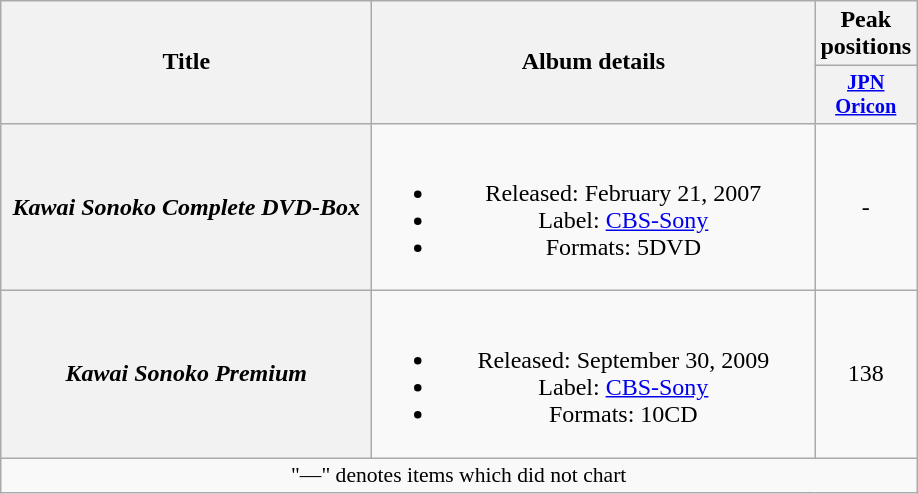<table class="wikitable plainrowheaders" style="text-align:center;">
<tr>
<th style="width:15em;" rowspan="2">Title</th>
<th style="width:18em;" rowspan="2">Album details</th>
<th colspan="1">Peak positions</th>
</tr>
<tr>
<th style="width:3em;font-size:85%"><a href='#'>JPN<br>Oricon</a><br></th>
</tr>
<tr>
<th scope="row"><em>Kawai Sonoko Complete DVD-Box</em></th>
<td><br><ul><li>Released: February 21, 2007</li><li>Label: <a href='#'>CBS-Sony</a></li><li>Formats: 5DVD</li></ul></td>
<td>-</td>
</tr>
<tr>
<th scope="row"><em>Kawai Sonoko Premium</em></th>
<td><br><ul><li>Released: September 30, 2009</li><li>Label: <a href='#'>CBS-Sony</a></li><li>Formats: 10CD</li></ul></td>
<td>138</td>
</tr>
<tr>
<td colspan="11" align="center" style="font-size:90%;">"—" denotes items which did not chart</td>
</tr>
</table>
